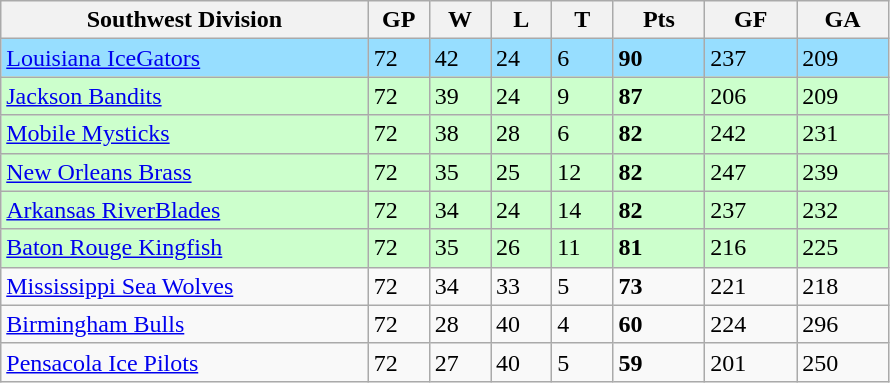<table class="wikitable">
<tr>
<th bgcolor="#DDDDFF" width="30%">Southwest Division</th>
<th bgcolor="#DDDDFF" width="5%">GP</th>
<th bgcolor="#DDDDFF" width="5%">W</th>
<th bgcolor="#DDDDFF" width="5%">L</th>
<th bgcolor="#DDDDFF" width="5%">T</th>
<th bgcolor="#DDDDFF" width="7.5%">Pts</th>
<th bgcolor="#DDDDFF" width="7.5%">GF</th>
<th bgcolor="#DDDDFF" width="7.5%">GA</th>
</tr>
<tr bgcolor="#97DEFF">
<td><a href='#'>Louisiana IceGators</a></td>
<td>72</td>
<td>42</td>
<td>24</td>
<td>6</td>
<td><strong>90</strong></td>
<td>237</td>
<td>209</td>
</tr>
<tr bgcolor="#ccffcc">
<td><a href='#'>Jackson Bandits</a></td>
<td>72</td>
<td>39</td>
<td>24</td>
<td>9</td>
<td><strong>87</strong></td>
<td>206</td>
<td>209</td>
</tr>
<tr bgcolor="#ccffcc">
<td><a href='#'>Mobile Mysticks</a></td>
<td>72</td>
<td>38</td>
<td>28</td>
<td>6</td>
<td><strong>82</strong></td>
<td>242</td>
<td>231</td>
</tr>
<tr bgcolor="#ccffcc">
<td><a href='#'>New Orleans Brass</a></td>
<td>72</td>
<td>35</td>
<td>25</td>
<td>12</td>
<td><strong>82</strong></td>
<td>247</td>
<td>239</td>
</tr>
<tr bgcolor="#ccffcc">
<td><a href='#'>Arkansas RiverBlades</a></td>
<td>72</td>
<td>34</td>
<td>24</td>
<td>14</td>
<td><strong>82</strong></td>
<td>237</td>
<td>232</td>
</tr>
<tr bgcolor="#ccffcc">
<td><a href='#'>Baton Rouge Kingfish</a></td>
<td>72</td>
<td>35</td>
<td>26</td>
<td>11</td>
<td><strong>81</strong></td>
<td>216</td>
<td>225</td>
</tr>
<tr>
<td><a href='#'>Mississippi Sea Wolves</a></td>
<td>72</td>
<td>34</td>
<td>33</td>
<td>5</td>
<td><strong>73</strong></td>
<td>221</td>
<td>218</td>
</tr>
<tr>
<td><a href='#'>Birmingham Bulls</a></td>
<td>72</td>
<td>28</td>
<td>40</td>
<td>4</td>
<td><strong>60</strong></td>
<td>224</td>
<td>296</td>
</tr>
<tr>
<td><a href='#'>Pensacola Ice Pilots</a></td>
<td>72</td>
<td>27</td>
<td>40</td>
<td>5</td>
<td><strong>59</strong></td>
<td>201</td>
<td>250</td>
</tr>
</table>
